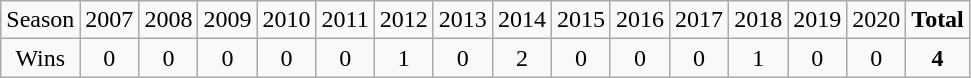<table class="wikitable sortable">
<tr>
<td>Season</td>
<td>2007</td>
<td>2008</td>
<td>2009</td>
<td>2010</td>
<td>2011</td>
<td>2012</td>
<td>2013</td>
<td>2014</td>
<td>2015</td>
<td>2016</td>
<td>2017</td>
<td>2018</td>
<td>2019</td>
<td>2020</td>
<td><strong>Total</strong></td>
</tr>
<tr align=center>
<td>Wins</td>
<td>0</td>
<td>0</td>
<td>0</td>
<td>0</td>
<td>0</td>
<td>1</td>
<td>0</td>
<td>2</td>
<td>0</td>
<td>0</td>
<td>0</td>
<td>1</td>
<td>0</td>
<td>0</td>
<td><strong>4</strong></td>
</tr>
</table>
